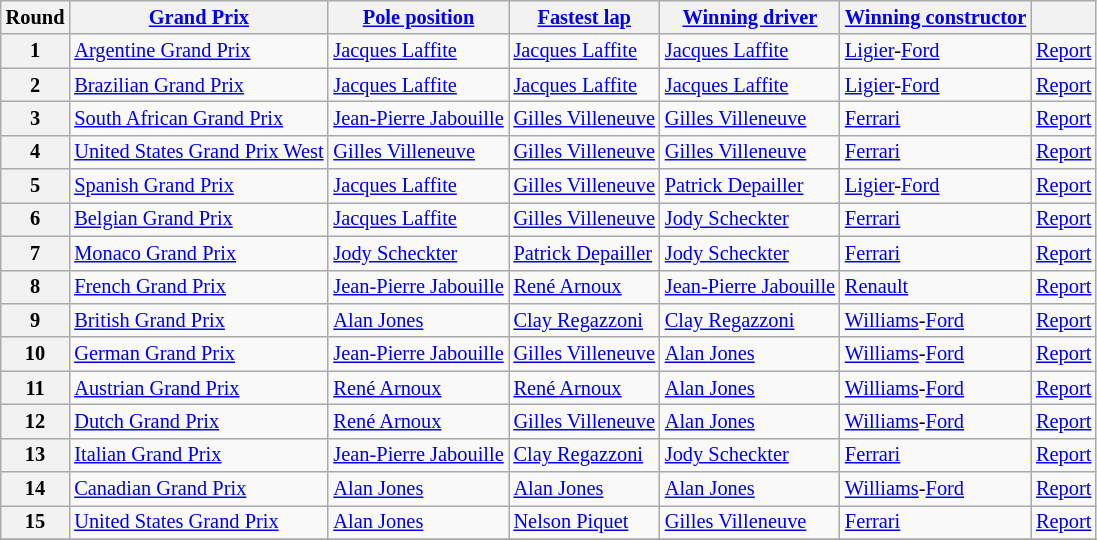<table class="wikitable sortable" style="font-size: 85%;">
<tr>
<th>Round</th>
<th><a href='#'>Grand Prix</a></th>
<th><a href='#'>Pole position</a></th>
<th><a href='#'>Fastest lap</a></th>
<th><a href='#'>Winning driver</a></th>
<th><a href='#'>Winning constructor</a></th>
<th></th>
</tr>
<tr>
<th>1</th>
<td> <a href='#'>Argentine Grand Prix</a></td>
<td> <a href='#'>Jacques Laffite</a></td>
<td> <a href='#'>Jacques Laffite</a></td>
<td> <a href='#'>Jacques Laffite</a></td>
<td> <a href='#'>Ligier</a>-<a href='#'>Ford</a></td>
<td><a href='#'>Report</a></td>
</tr>
<tr>
<th>2</th>
<td> <a href='#'>Brazilian Grand Prix</a></td>
<td> <a href='#'>Jacques Laffite</a></td>
<td> <a href='#'>Jacques Laffite</a></td>
<td> <a href='#'>Jacques Laffite</a></td>
<td> <a href='#'>Ligier</a>-<a href='#'>Ford</a></td>
<td><a href='#'>Report</a></td>
</tr>
<tr>
<th>3</th>
<td nowrap> <a href='#'>South African Grand Prix</a></td>
<td nowrap> <a href='#'>Jean-Pierre Jabouille</a></td>
<td nowrap> <a href='#'>Gilles Villeneuve</a></td>
<td nowrap> <a href='#'>Gilles Villeneuve</a></td>
<td> <a href='#'>Ferrari</a></td>
<td><a href='#'>Report</a></td>
</tr>
<tr>
<th>4</th>
<td nowrap> <a href='#'>United States Grand Prix West</a></td>
<td> <a href='#'>Gilles Villeneuve</a></td>
<td> <a href='#'>Gilles Villeneuve</a></td>
<td> <a href='#'>Gilles Villeneuve</a></td>
<td> <a href='#'>Ferrari</a></td>
<td><a href='#'>Report</a></td>
</tr>
<tr>
<th>5</th>
<td> <a href='#'>Spanish Grand Prix</a></td>
<td> <a href='#'>Jacques Laffite</a></td>
<td> <a href='#'>Gilles Villeneuve</a></td>
<td> <a href='#'>Patrick Depailler</a></td>
<td> <a href='#'>Ligier</a>-<a href='#'>Ford</a></td>
<td><a href='#'>Report</a></td>
</tr>
<tr>
<th>6</th>
<td> <a href='#'>Belgian Grand Prix</a></td>
<td> <a href='#'>Jacques Laffite</a></td>
<td> <a href='#'>Gilles Villeneuve</a></td>
<td> <a href='#'>Jody Scheckter</a></td>
<td> <a href='#'>Ferrari</a></td>
<td><a href='#'>Report</a></td>
</tr>
<tr>
<th>7</th>
<td> <a href='#'>Monaco Grand Prix</a></td>
<td> <a href='#'>Jody Scheckter</a></td>
<td nowrap> <a href='#'>Patrick Depailler</a></td>
<td> <a href='#'>Jody Scheckter</a></td>
<td> <a href='#'>Ferrari</a></td>
<td><a href='#'>Report</a></td>
</tr>
<tr>
<th>8</th>
<td> <a href='#'>French Grand Prix</a></td>
<td> <a href='#'>Jean-Pierre Jabouille</a></td>
<td> <a href='#'>René Arnoux</a></td>
<td nowrap> <a href='#'>Jean-Pierre Jabouille</a></td>
<td> <a href='#'>Renault</a></td>
<td><a href='#'>Report</a></td>
</tr>
<tr>
<th>9</th>
<td> <a href='#'>British Grand Prix</a></td>
<td> <a href='#'>Alan Jones</a></td>
<td> <a href='#'>Clay Regazzoni</a></td>
<td> <a href='#'>Clay Regazzoni</a></td>
<td nowrap> <a href='#'>Williams</a>-<a href='#'>Ford</a></td>
<td><a href='#'>Report</a></td>
</tr>
<tr>
<th>10</th>
<td> <a href='#'>German Grand Prix</a></td>
<td> <a href='#'>Jean-Pierre Jabouille</a></td>
<td> <a href='#'>Gilles Villeneuve</a></td>
<td> <a href='#'>Alan Jones</a></td>
<td> <a href='#'>Williams</a>-<a href='#'>Ford</a></td>
<td><a href='#'>Report</a></td>
</tr>
<tr>
<th>11</th>
<td> <a href='#'>Austrian Grand Prix</a></td>
<td> <a href='#'>René Arnoux</a></td>
<td> <a href='#'>René Arnoux</a></td>
<td> <a href='#'>Alan Jones</a></td>
<td> <a href='#'>Williams</a>-<a href='#'>Ford</a></td>
<td><a href='#'>Report</a></td>
</tr>
<tr>
<th>12</th>
<td> <a href='#'>Dutch Grand Prix</a></td>
<td> <a href='#'>René Arnoux</a></td>
<td> <a href='#'>Gilles Villeneuve</a></td>
<td> <a href='#'>Alan Jones</a></td>
<td> <a href='#'>Williams</a>-<a href='#'>Ford</a></td>
<td><a href='#'>Report</a></td>
</tr>
<tr>
<th>13</th>
<td> <a href='#'>Italian Grand Prix</a></td>
<td> <a href='#'>Jean-Pierre Jabouille</a></td>
<td> <a href='#'>Clay Regazzoni</a></td>
<td> <a href='#'>Jody Scheckter</a></td>
<td> <a href='#'>Ferrari</a></td>
<td><a href='#'>Report</a></td>
</tr>
<tr>
<th>14</th>
<td> <a href='#'>Canadian Grand Prix</a></td>
<td> <a href='#'>Alan Jones</a></td>
<td> <a href='#'>Alan Jones</a></td>
<td> <a href='#'>Alan Jones</a></td>
<td> <a href='#'>Williams</a>-<a href='#'>Ford</a></td>
<td><a href='#'>Report</a></td>
</tr>
<tr>
<th>15</th>
<td> <a href='#'>United States Grand Prix</a></td>
<td> <a href='#'>Alan Jones</a></td>
<td> <a href='#'>Nelson Piquet</a></td>
<td> <a href='#'>Gilles Villeneuve</a></td>
<td> <a href='#'>Ferrari</a></td>
<td><a href='#'>Report</a></td>
</tr>
<tr>
</tr>
</table>
